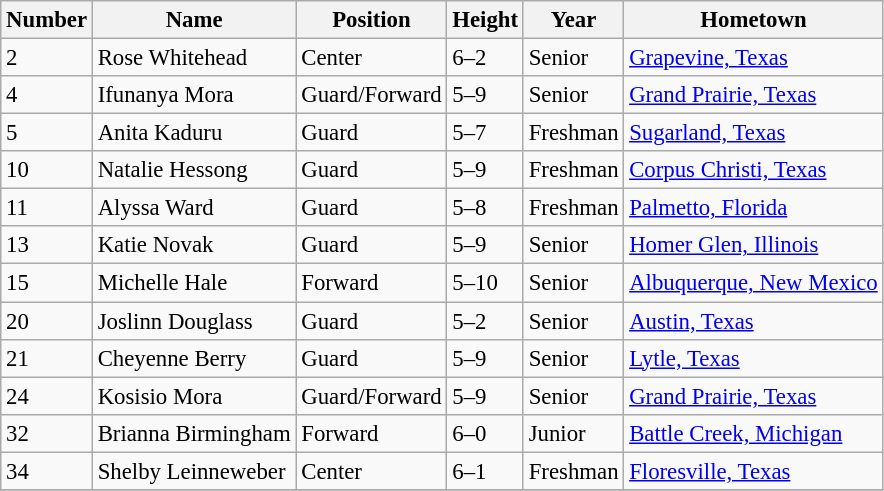<table class="wikitable" style="font-size: 95%;">
<tr>
<th>Number</th>
<th>Name</th>
<th>Position</th>
<th>Height</th>
<th>Year</th>
<th>Hometown</th>
</tr>
<tr>
<td>2</td>
<td>Rose Whitehead</td>
<td>Center</td>
<td>6–2</td>
<td>Senior</td>
<td><a href='#'>Grapevine, Texas</a></td>
</tr>
<tr>
<td>4</td>
<td>Ifunanya Mora</td>
<td>Guard/Forward</td>
<td>5–9</td>
<td>Senior</td>
<td><a href='#'>Grand Prairie, Texas</a></td>
</tr>
<tr>
<td>5</td>
<td>Anita Kaduru</td>
<td>Guard</td>
<td>5–7</td>
<td>Freshman</td>
<td><a href='#'>Sugarland, Texas</a></td>
</tr>
<tr>
<td>10</td>
<td>Natalie Hessong</td>
<td>Guard</td>
<td>5–9</td>
<td>Freshman</td>
<td><a href='#'>Corpus Christi, Texas</a></td>
</tr>
<tr>
<td>11</td>
<td>Alyssa Ward</td>
<td>Guard</td>
<td>5–8</td>
<td>Freshman</td>
<td><a href='#'>Palmetto, Florida</a></td>
</tr>
<tr>
<td>13</td>
<td>Katie Novak</td>
<td>Guard</td>
<td>5–9</td>
<td>Senior</td>
<td><a href='#'>Homer Glen, Illinois</a></td>
</tr>
<tr>
<td>15</td>
<td>Michelle Hale</td>
<td>Forward</td>
<td>5–10</td>
<td>Senior</td>
<td><a href='#'>Albuquerque, New Mexico</a></td>
</tr>
<tr>
<td>20</td>
<td>Joslinn Douglass</td>
<td>Guard</td>
<td>5–2</td>
<td>Senior</td>
<td><a href='#'>Austin, Texas</a></td>
</tr>
<tr>
<td>21</td>
<td>Cheyenne Berry</td>
<td>Guard</td>
<td>5–9</td>
<td>Senior</td>
<td><a href='#'>Lytle, Texas</a></td>
</tr>
<tr>
<td>24</td>
<td>Kosisio Mora</td>
<td>Guard/Forward</td>
<td>5–9</td>
<td>Senior</td>
<td><a href='#'>Grand Prairie, Texas</a></td>
</tr>
<tr>
<td>32</td>
<td>Brianna Birmingham</td>
<td>Forward</td>
<td>6–0</td>
<td>Junior</td>
<td><a href='#'>Battle Creek, Michigan</a></td>
</tr>
<tr>
<td>34</td>
<td>Shelby Leinneweber</td>
<td>Center</td>
<td>6–1</td>
<td>Freshman</td>
<td><a href='#'>Floresville, Texas</a></td>
</tr>
<tr>
</tr>
</table>
